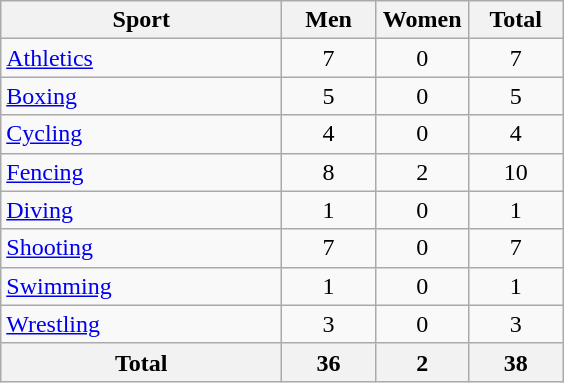<table class="wikitable sortable" style="text-align:center;">
<tr>
<th width=180>Sport</th>
<th width=55>Men</th>
<th width=55>Women</th>
<th width=55>Total</th>
</tr>
<tr>
<td align=left><a href='#'>Athletics</a></td>
<td>7</td>
<td>0</td>
<td>7</td>
</tr>
<tr>
<td align=left><a href='#'>Boxing</a></td>
<td>5</td>
<td>0</td>
<td>5</td>
</tr>
<tr>
<td align=left><a href='#'>Cycling</a></td>
<td>4</td>
<td>0</td>
<td>4</td>
</tr>
<tr>
<td align=left><a href='#'>Fencing</a></td>
<td>8</td>
<td>2</td>
<td>10</td>
</tr>
<tr>
<td align=left><a href='#'>Diving</a></td>
<td>1</td>
<td>0</td>
<td>1</td>
</tr>
<tr>
<td align=left><a href='#'>Shooting</a></td>
<td>7</td>
<td>0</td>
<td>7</td>
</tr>
<tr>
<td align=left><a href='#'>Swimming</a></td>
<td>1</td>
<td>0</td>
<td>1</td>
</tr>
<tr>
<td align=left><a href='#'>Wrestling</a></td>
<td>3</td>
<td>0</td>
<td>3</td>
</tr>
<tr class="sortbottom">
<th>Total</th>
<th>36</th>
<th>2</th>
<th>38</th>
</tr>
</table>
